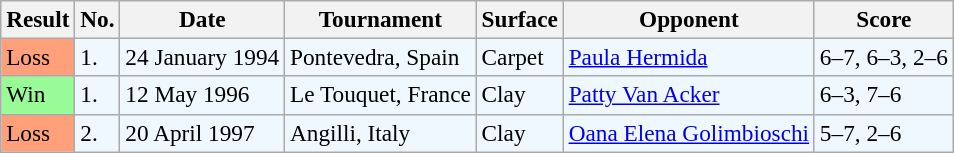<table class="sortable wikitable" style="font-size:97%;">
<tr>
<th>Result</th>
<th>No.</th>
<th>Date</th>
<th>Tournament</th>
<th>Surface</th>
<th>Opponent</th>
<th>Score</th>
</tr>
<tr style="background:#f0f8ff;">
<td style="background:#ffa07a;">Loss</td>
<td>1.</td>
<td>24 January 1994</td>
<td>Pontevedra, Spain</td>
<td>Carpet</td>
<td> <a href='#'>Paula Hermida</a></td>
<td>6–7, 6–3, 2–6</td>
</tr>
<tr style="background:#f0f8ff;">
<td style="background:#98fb98;">Win</td>
<td>1.</td>
<td>12 May 1996</td>
<td>Le Touquet, France</td>
<td>Clay</td>
<td> <a href='#'>Patty Van Acker</a></td>
<td>6–3, 7–6</td>
</tr>
<tr style="background:#f0f8ff;">
<td style="background:#ffa07a;">Loss</td>
<td>2.</td>
<td>20 April 1997</td>
<td>Angilli, Italy</td>
<td>Clay</td>
<td> <a href='#'>Oana Elena Golimbioschi</a></td>
<td>5–7, 2–6</td>
</tr>
</table>
